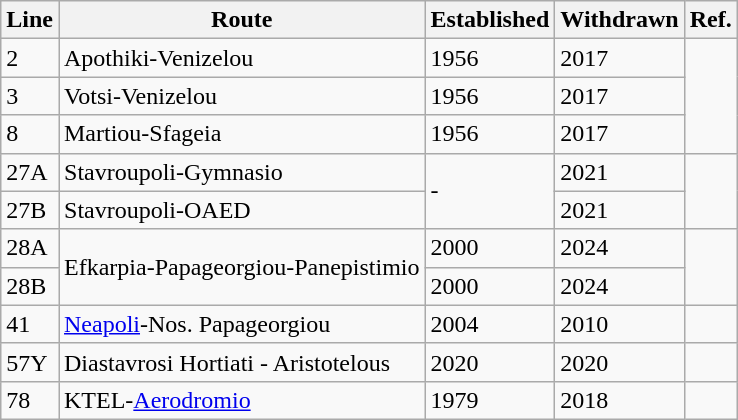<table class="wikitable">
<tr>
<th>Line</th>
<th>Route</th>
<th>Established</th>
<th>Withdrawn</th>
<th>Ref.</th>
</tr>
<tr>
<td>2</td>
<td>Apothiki-Venizelou</td>
<td>1956</td>
<td>2017</td>
<td rowspan="3"></td>
</tr>
<tr>
<td>3</td>
<td>Votsi-Venizelou</td>
<td>1956</td>
<td>2017</td>
</tr>
<tr>
<td>8</td>
<td>Martiou-Sfageia</td>
<td>1956</td>
<td>2017</td>
</tr>
<tr>
<td>27A</td>
<td>Stavroupoli-Gymnasio</td>
<td rowspan="2">-</td>
<td>2021</td>
<td rowspan="2"></td>
</tr>
<tr>
<td>27B</td>
<td>Stavroupoli-OAED</td>
<td>2021</td>
</tr>
<tr>
<td>28A</td>
<td rowspan="2">Efkarpia-Papageorgiou-Panepistimio</td>
<td>2000</td>
<td>2024</td>
<td rowspan="2"></td>
</tr>
<tr>
<td>28B</td>
<td>2000</td>
<td>2024</td>
</tr>
<tr>
<td>41</td>
<td><a href='#'>Neapoli</a>-Nos. Papageorgiou</td>
<td>2004</td>
<td>2010</td>
<td></td>
</tr>
<tr>
<td>57Y</td>
<td>Diastavrosi Hortiati - Aristotelous</td>
<td>2020</td>
<td>2020</td>
<td></td>
</tr>
<tr>
<td>78</td>
<td>KTEL-<a href='#'>Aerodromio</a></td>
<td>1979</td>
<td>2018</td>
<td></td>
</tr>
</table>
